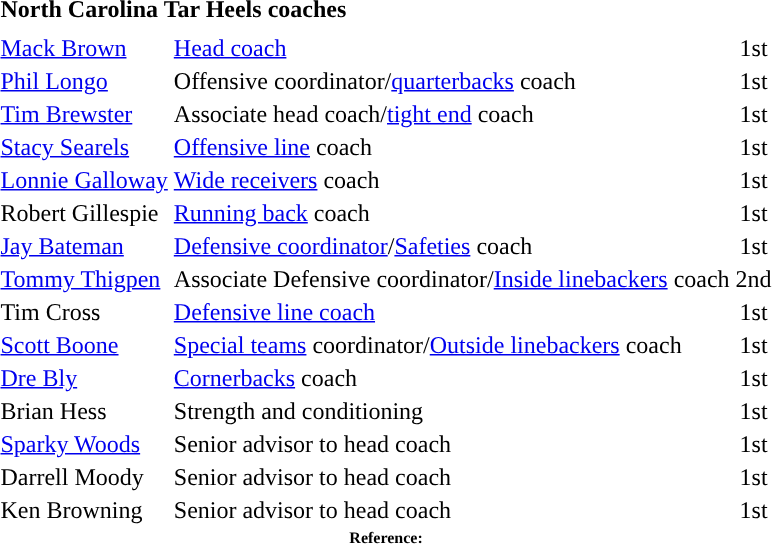<table class="toccolours" style="text-align: left;">
<tr>
<td colspan="9"><strong>North Carolina Tar Heels coaches</strong></td>
</tr>
<tr>
<td style="font-size: 95%;" valign="top"></td>
</tr>
<tr>
<td><a href='#'>Mack Brown</a></td>
<td><a href='#'>Head coach</a></td>
<td align=center>1st</td>
</tr>
<tr>
<td><a href='#'>Phil Longo</a></td>
<td>Offensive coordinator/<a href='#'>quarterbacks</a> coach</td>
<td align=center>1st</td>
</tr>
<tr>
<td><a href='#'>Tim Brewster</a></td>
<td>Associate head coach/<a href='#'>tight end</a> coach</td>
<td align=center>1st</td>
</tr>
<tr>
<td><a href='#'>Stacy Searels</a></td>
<td><a href='#'>Offensive line</a> coach</td>
<td align=center>1st</td>
</tr>
<tr>
<td><a href='#'>Lonnie Galloway</a></td>
<td><a href='#'>Wide receivers</a> coach</td>
<td align=center>1st</td>
</tr>
<tr>
<td>Robert Gillespie</td>
<td><a href='#'>Running back</a> coach</td>
<td align=center>1st</td>
</tr>
<tr>
<td><a href='#'>Jay Bateman</a></td>
<td><a href='#'>Defensive coordinator</a>/<a href='#'>Safeties</a> coach</td>
<td align=center>1st</td>
</tr>
<tr>
<td><a href='#'>Tommy Thigpen</a></td>
<td>Associate Defensive coordinator/<a href='#'>Inside linebackers</a> coach</td>
<td align=center>2nd</td>
</tr>
<tr>
<td>Tim Cross</td>
<td><a href='#'>Defensive line coach</a></td>
<td align=center>1st</td>
</tr>
<tr>
<td><a href='#'>Scott Boone</a></td>
<td><a href='#'>Special teams</a> coordinator/<a href='#'>Outside linebackers</a> coach</td>
<td align=center>1st</td>
</tr>
<tr>
<td><a href='#'>Dre Bly</a></td>
<td><a href='#'>Cornerbacks</a> coach</td>
<td align=center>1st</td>
</tr>
<tr>
<td>Brian Hess</td>
<td>Strength and conditioning</td>
<td align=center>1st</td>
</tr>
<tr>
<td><a href='#'>Sparky Woods</a></td>
<td>Senior advisor to head coach</td>
<td align=center>1st</td>
</tr>
<tr>
<td>Darrell Moody</td>
<td>Senior advisor to head coach</td>
<td align=center>1st</td>
</tr>
<tr>
<td>Ken Browning</td>
<td>Senior advisor to head coach</td>
<td align=center>1st</td>
</tr>
<tr>
<td colspan="4"  style="font-size:8pt; text-align:center;"><strong>Reference:</strong></td>
</tr>
</table>
